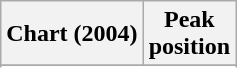<table class="wikitable sortable plainrowheaders" style="text-align:center">
<tr>
<th scope="col">Chart (2004)</th>
<th scope="col">Peak<br>position</th>
</tr>
<tr>
</tr>
<tr>
</tr>
<tr>
</tr>
<tr>
</tr>
<tr>
</tr>
<tr>
</tr>
<tr>
</tr>
<tr>
</tr>
</table>
